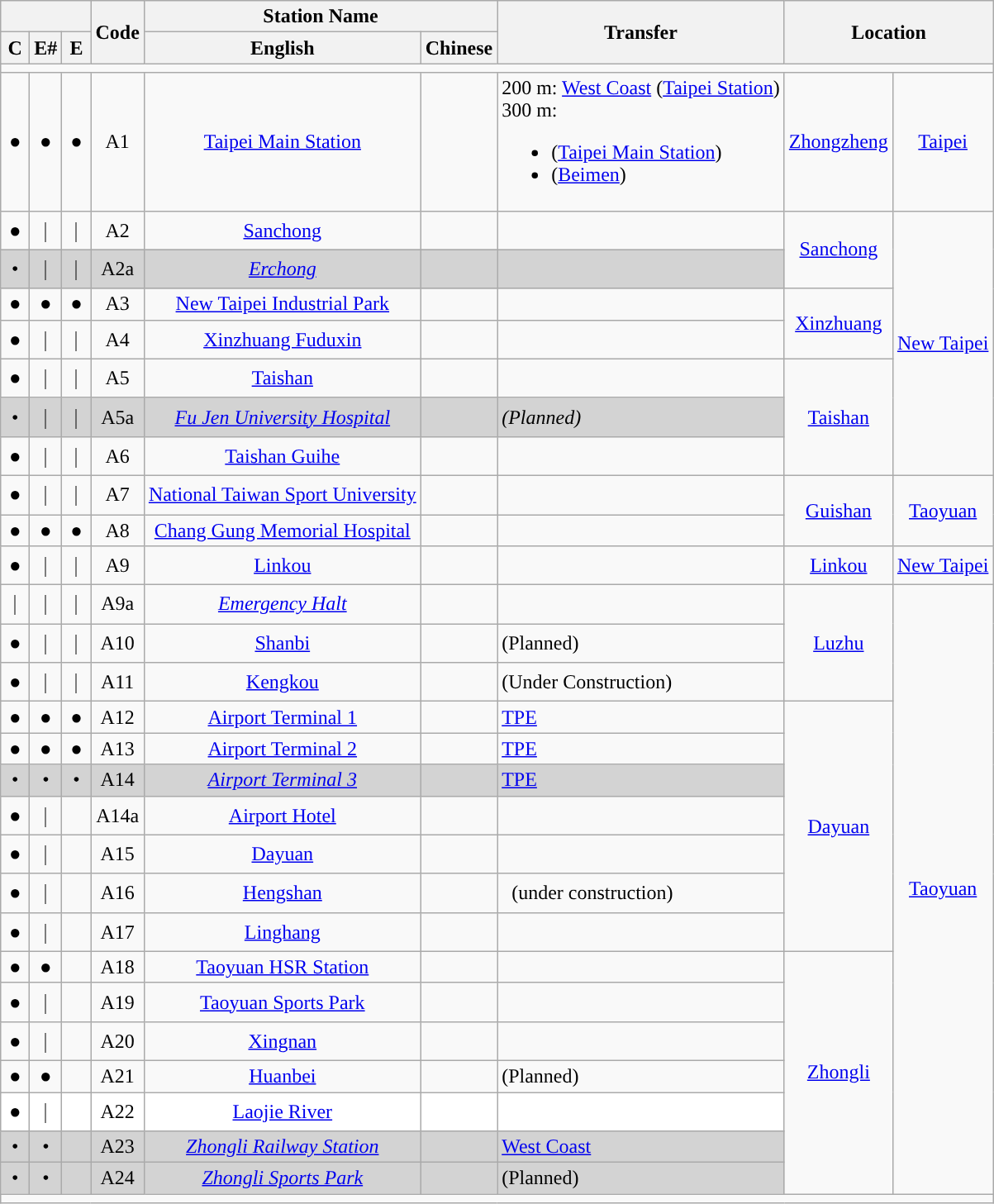<table class="wikitable">
<tr align=center>
<th colspan="3"></th>
<th rowspan=2>Code</th>
<th colspan=2>Station Name</th>
<th rowspan=2>Transfer</th>
<th colspan=2 rowspan=2>Location</th>
</tr>
<tr align="center">
<th>C</th>
<th>E#</th>
<th>E</th>
<th>English</th>
<th>Chinese</th>
</tr>
<tr align=center>
<td colspan="9"></td>
</tr>
<tr align=center>
<td>●</td>
<td>●</td>
<td>●</td>
<td><span>A1</span></td>
<td><a href='#'>Taipei Main Station</a></td>
<td></td>
<td align=left>200 m:  <a href='#'>West Coast</a>    (<a href='#'>Taipei Station</a>)<br>300 m:<br><ul><li>      (<a href='#'>Taipei Main Station</a>)</li><li>   (<a href='#'>Beimen</a>)</li></ul></td>
<td><a href='#'>Zhongzheng</a></td>
<td><a href='#'>Taipei</a></td>
</tr>
<tr align=center>
<td>●</td>
<td>｜</td>
<td>｜</td>
<td><span>A2</span></td>
<td><a href='#'>Sanchong</a></td>
<td></td>
<td align=left>  </td>
<td rowspan=2><a href='#'>Sanchong</a></td>
<td rowspan=7><a href='#'>New Taipei</a></td>
</tr>
<tr align=center bgcolor="lightgrey">
<td>•</td>
<td>｜</td>
<td>｜</td>
<td bgcolor="lightgrey"><span>A2a</span></td>
<td bgcolor="lightgrey"><em><a href='#'>Erchong</a></em></td>
<td bgcolor="lightgrey"><em></em></td>
<td align=left></td>
</tr>
<tr align=center>
<td>●</td>
<td>●</td>
<td>●</td>
<td><span>A3</span></td>
<td><a href='#'>New Taipei Industrial Park</a></td>
<td></td>
<td align=left>  </td>
<td rowspan=2><a href='#'>Xinzhuang</a></td>
</tr>
<tr align=center>
<td>●</td>
<td>｜</td>
<td>｜</td>
<td><span>A4</span></td>
<td><a href='#'>Xinzhuang Fuduxin</a></td>
<td></td>
<td align=left></td>
</tr>
<tr align=center>
<td>●</td>
<td>｜</td>
<td>｜</td>
<td><span>A5</span></td>
<td><a href='#'>Taishan</a></td>
<td></td>
<td align=left></td>
<td rowspan=3><a href='#'>Taishan</a></td>
</tr>
<tr align=center bgcolor="lightgrey">
<td>•</td>
<td>｜</td>
<td>｜</td>
<td bgcolor="lightgrey"><span>A5a</span></td>
<td bgcolor="lightgrey"><em><a href='#'>Fu Jen University Hospital</a></em></td>
<td bgcolor="lightgrey"><em></em></td>
<td align=left>  <em>(Planned)</em></td>
</tr>
<tr align=center>
<td>●</td>
<td>｜</td>
<td>｜</td>
<td><span>A6</span></td>
<td><a href='#'>Taishan Guihe</a></td>
<td></td>
<td align=left></td>
</tr>
<tr align=center>
<td>●</td>
<td>｜</td>
<td>｜</td>
<td><span>A7</span></td>
<td><a href='#'>National Taiwan Sport University</a></td>
<td></td>
<td align=left></td>
<td rowspan=2><a href='#'>Guishan</a></td>
<td rowspan=2><a href='#'>Taoyuan</a></td>
</tr>
<tr align=center>
<td>●</td>
<td>●</td>
<td>●</td>
<td><span>A8</span></td>
<td><a href='#'>Chang Gung Memorial Hospital</a></td>
<td></td>
<td align=left></td>
</tr>
<tr align=center>
<td>●</td>
<td>｜</td>
<td>｜</td>
<td><span>A9</span></td>
<td><a href='#'>Linkou</a></td>
<td></td>
<td align=left></td>
<td><a href='#'>Linkou</a></td>
<td><a href='#'>New Taipei</a></td>
</tr>
<tr align=center>
<td>｜</td>
<td>｜</td>
<td>｜</td>
<td><span>A9a</span></td>
<td><em><a href='#'>Emergency Halt</a></em></td>
<td><em></em></td>
<td></td>
<td rowspan="3"><a href='#'>Luzhu</a></td>
<td rowspan="17"><a href='#'>Taoyuan</a></td>
</tr>
<tr align="center">
<td>●</td>
<td>｜</td>
<td>｜</td>
<td><span>A10</span></td>
<td><a href='#'>Shanbi</a></td>
<td></td>
<td align="left"> (Planned)</td>
</tr>
<tr align="center">
<td>●</td>
<td>｜</td>
<td>｜</td>
<td><span>A11</span></td>
<td><a href='#'>Kengkou</a></td>
<td></td>
<td align=left> (Under Construction)</td>
</tr>
<tr align=center>
<td>●</td>
<td>●</td>
<td>●</td>
<td><span>A12</span></td>
<td><a href='#'>Airport Terminal 1</a></td>
<td></td>
<td align=left> <a href='#'>TPE</a></td>
<td rowspan=7><a href='#'>Dayuan</a></td>
</tr>
<tr align=center>
<td>●</td>
<td>●</td>
<td>●</td>
<td><span>A13</span></td>
<td><a href='#'>Airport Terminal 2</a></td>
<td></td>
<td align=left> <a href='#'>TPE</a></td>
</tr>
<tr align=center bgcolor="lightgrey">
<td>•</td>
<td>•</td>
<td>•</td>
<td bgcolor="lightgrey"><span>A14</span></td>
<td bgcolor="lightgrey"><em><a href='#'>Airport Terminal 3</a></em></td>
<td bgcolor="lightgrey"><em></em></td>
<td align=left> <a href='#'>TPE</a></td>
</tr>
<tr align=center>
<td>●</td>
<td>｜</td>
<td></td>
<td><span>A14a</span></td>
<td><a href='#'>Airport Hotel</a></td>
<td></td>
<td align=left></td>
</tr>
<tr align=center>
<td>●</td>
<td>｜</td>
<td></td>
<td><span>A15</span></td>
<td><a href='#'>Dayuan</a></td>
<td></td>
<td align=left></td>
</tr>
<tr align=center>
<td>●</td>
<td>｜</td>
<td></td>
<td><span>A16</span></td>
<td><a href='#'>Hengshan</a></td>
<td></td>
<td align=left>  (under construction)</td>
</tr>
<tr align=center>
<td>●</td>
<td>｜</td>
<td></td>
<td><span>A17</span></td>
<td><a href='#'>Linghang</a></td>
<td></td>
<td align=left></td>
</tr>
<tr align=center>
<td>●</td>
<td>●</td>
<td></td>
<td><span>A18</span></td>
<td><a href='#'>Taoyuan HSR Station</a></td>
<td></td>
<td align=left> </td>
<td rowspan="7"><a href='#'>Zhongli</a></td>
</tr>
<tr align=center>
<td>●</td>
<td>｜</td>
<td></td>
<td><span>A19</span></td>
<td><a href='#'>Taoyuan Sports Park</a></td>
<td></td>
<td align=left></td>
</tr>
<tr align=center>
<td>●</td>
<td>｜</td>
<td></td>
<td><span>A20</span></td>
<td><a href='#'>Xingnan</a></td>
<td></td>
<td align=left></td>
</tr>
<tr align=center>
<td>●</td>
<td>●</td>
<td></td>
<td><span>A21</span></td>
<td><a href='#'>Huanbei</a></td>
<td></td>
<td align=left> (Planned)</td>
</tr>
<tr align=center bgcolor="white">
<td>●</td>
<td>｜</td>
<td></td>
<td bgcolor="white"><span>A22</span></td>
<td bgcolor="white"><a href='#'>Laojie River</a></td>
<td bgcolor="white"></td>
<td align=left></td>
</tr>
<tr align=center bgcolor="lightgrey">
<td>•</td>
<td>•</td>
<td></td>
<td bgcolor="lightgrey"><span>A23</span></td>
<td bgcolor="lightgrey"><em><a href='#'>Zhongli Railway Station</a></em></td>
<td bgcolor="lightgrey"><em></em></td>
<td align=left> <a href='#'>West Coast</a> </td>
</tr>
<tr align=center bgcolor="lightgrey">
<td>•</td>
<td>•</td>
<td></td>
<td bgcolor="lightgrey"><span>A24</span></td>
<td><em><a href='#'>Zhongli Sports Park</a></em></td>
<td><em></em></td>
<td align=left> (Planned)</td>
</tr>
<tr>
<td colspan="9"></td>
</tr>
</table>
